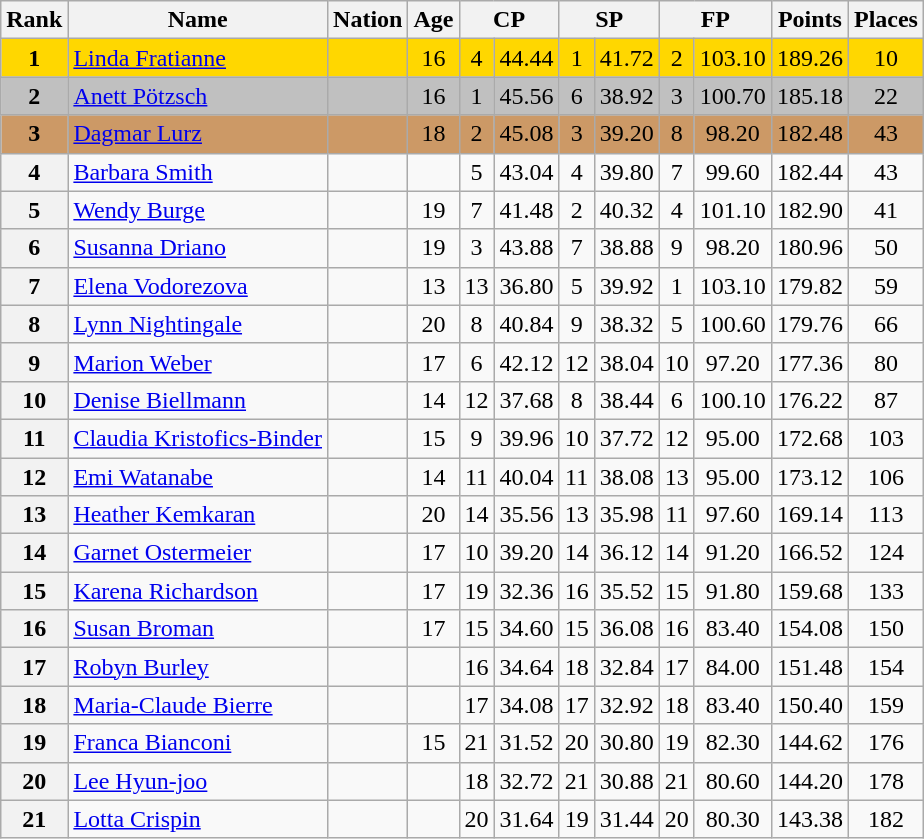<table class="wikitable">
<tr>
<th>Rank</th>
<th>Name</th>
<th>Nation</th>
<th>Age</th>
<th colspan=2>CP</th>
<th colspan=2>SP</th>
<th colspan=2>FP</th>
<th>Points</th>
<th>Places</th>
</tr>
<tr bgcolor=gold>
<td align=center><strong>1</strong></td>
<td><a href='#'>Linda Fratianne</a></td>
<td></td>
<td align=center>16</td>
<td align=center>4</td>
<td align=center>44.44</td>
<td align=center>1</td>
<td align=center>41.72</td>
<td align=center>2</td>
<td align=center>103.10</td>
<td align=center>189.26</td>
<td align=center>10</td>
</tr>
<tr bgcolor=silver>
<td align=center><strong>2</strong></td>
<td><a href='#'>Anett Pötzsch</a></td>
<td></td>
<td align=center>16</td>
<td align=center>1</td>
<td align=center>45.56</td>
<td align=center>6</td>
<td align=center>38.92</td>
<td align=center>3</td>
<td align=center>100.70</td>
<td align=center>185.18</td>
<td align=center>22</td>
</tr>
<tr bgcolor=cc9966>
<td align=center><strong>3</strong></td>
<td><a href='#'>Dagmar Lurz</a></td>
<td></td>
<td align=center>18</td>
<td align=center>2</td>
<td align=center>45.08</td>
<td align=center>3</td>
<td align=center>39.20</td>
<td align=center>8</td>
<td align=center>98.20</td>
<td align=center>182.48</td>
<td align=center>43</td>
</tr>
<tr>
<th>4</th>
<td><a href='#'>Barbara Smith</a></td>
<td></td>
<td align=center></td>
<td align=center>5</td>
<td align=center>43.04</td>
<td align=center>4</td>
<td align=center>39.80</td>
<td align=center>7</td>
<td align=center>99.60</td>
<td align=center>182.44</td>
<td align=center>43</td>
</tr>
<tr>
<th>5</th>
<td><a href='#'>Wendy Burge</a></td>
<td></td>
<td align=center>19</td>
<td align=center>7</td>
<td align=center>41.48</td>
<td align=center>2</td>
<td align=center>40.32</td>
<td align=center>4</td>
<td align=center>101.10</td>
<td align=center>182.90</td>
<td align=center>41</td>
</tr>
<tr>
<th>6</th>
<td><a href='#'>Susanna Driano</a></td>
<td></td>
<td align=center>19</td>
<td align=center>3</td>
<td align=center>43.88</td>
<td align=center>7</td>
<td align=center>38.88</td>
<td align=center>9</td>
<td align=center>98.20</td>
<td align=center>180.96</td>
<td align=center>50</td>
</tr>
<tr>
<th>7</th>
<td><a href='#'>Elena Vodorezova</a></td>
<td></td>
<td align=center>13</td>
<td align=center>13</td>
<td align=center>36.80</td>
<td align=center>5</td>
<td align=center>39.92</td>
<td align=center>1</td>
<td align=center>103.10</td>
<td align=center>179.82</td>
<td align=center>59</td>
</tr>
<tr>
<th>8</th>
<td><a href='#'>Lynn Nightingale</a></td>
<td></td>
<td align=center>20</td>
<td align=center>8</td>
<td align=center>40.84</td>
<td align=center>9</td>
<td align=center>38.32</td>
<td align=center>5</td>
<td align=center>100.60</td>
<td align=center>179.76</td>
<td align=center>66</td>
</tr>
<tr>
<th>9</th>
<td><a href='#'>Marion Weber</a></td>
<td></td>
<td align=center>17</td>
<td align=center>6</td>
<td align=center>42.12</td>
<td align=center>12</td>
<td align=center>38.04</td>
<td align=center>10</td>
<td align=center>97.20</td>
<td align=center>177.36</td>
<td align=center>80</td>
</tr>
<tr>
<th>10</th>
<td><a href='#'>Denise Biellmann</a></td>
<td></td>
<td align=center>14</td>
<td align=center>12</td>
<td align=center>37.68</td>
<td align=center>8</td>
<td align=center>38.44</td>
<td align=center>6</td>
<td align=center>100.10</td>
<td align=center>176.22</td>
<td align=center>87</td>
</tr>
<tr>
<th>11</th>
<td><a href='#'>Claudia Kristofics-Binder</a></td>
<td></td>
<td align=center>15</td>
<td align=center>9</td>
<td align=center>39.96</td>
<td align=center>10</td>
<td align=center>37.72</td>
<td align=center>12</td>
<td align=center>95.00</td>
<td align=center>172.68</td>
<td align=center>103</td>
</tr>
<tr>
<th>12</th>
<td><a href='#'>Emi Watanabe</a></td>
<td></td>
<td align=center>14</td>
<td align=center>11</td>
<td align=center>40.04</td>
<td align=center>11</td>
<td align=center>38.08</td>
<td align=center>13</td>
<td align=center>95.00</td>
<td align=center>173.12</td>
<td align=center>106</td>
</tr>
<tr>
<th>13</th>
<td><a href='#'>Heather Kemkaran</a></td>
<td></td>
<td align=center>20</td>
<td align=center>14</td>
<td align=center>35.56</td>
<td align=center>13</td>
<td align=center>35.98</td>
<td align=center>11</td>
<td align=center>97.60</td>
<td align=center>169.14</td>
<td align=center>113</td>
</tr>
<tr>
<th>14</th>
<td><a href='#'>Garnet Ostermeier</a></td>
<td></td>
<td align=center>17</td>
<td align=center>10</td>
<td align=center>39.20</td>
<td align=center>14</td>
<td align=center>36.12</td>
<td align=center>14</td>
<td align=center>91.20</td>
<td align=center>166.52</td>
<td align=center>124</td>
</tr>
<tr>
<th>15</th>
<td><a href='#'>Karena Richardson</a></td>
<td></td>
<td align=center>17</td>
<td align=center>19</td>
<td align=center>32.36</td>
<td align=center>16</td>
<td align=center>35.52</td>
<td align=center>15</td>
<td align=center>91.80</td>
<td align=center>159.68</td>
<td align=center>133</td>
</tr>
<tr>
<th>16</th>
<td><a href='#'>Susan Broman</a></td>
<td></td>
<td align=center>17</td>
<td align=center>15</td>
<td align=center>34.60</td>
<td align=center>15</td>
<td align=center>36.08</td>
<td align=center>16</td>
<td align=center>83.40</td>
<td align=center>154.08</td>
<td align=center>150</td>
</tr>
<tr>
<th>17</th>
<td><a href='#'>Robyn Burley</a></td>
<td></td>
<td align=center></td>
<td align=center>16</td>
<td align=center>34.64</td>
<td align=center>18</td>
<td align=center>32.84</td>
<td align=center>17</td>
<td align=center>84.00</td>
<td align=center>151.48</td>
<td align=center>154</td>
</tr>
<tr>
<th>18</th>
<td><a href='#'>Maria-Claude Bierre</a></td>
<td></td>
<td align=center></td>
<td align=center>17</td>
<td align=center>34.08</td>
<td align=center>17</td>
<td align=center>32.92</td>
<td align=center>18</td>
<td align=center>83.40</td>
<td align=center>150.40</td>
<td align=center>159</td>
</tr>
<tr>
<th>19</th>
<td><a href='#'>Franca Bianconi</a></td>
<td></td>
<td align=center>15</td>
<td align=center>21</td>
<td align=center>31.52</td>
<td align=center>20</td>
<td align=center>30.80</td>
<td align=center>19</td>
<td align=center>82.30</td>
<td align=center>144.62</td>
<td align=center>176</td>
</tr>
<tr>
<th>20</th>
<td><a href='#'>Lee Hyun-joo</a></td>
<td></td>
<td align=center></td>
<td align=center>18</td>
<td align=center>32.72</td>
<td align=center>21</td>
<td align=center>30.88</td>
<td align=center>21</td>
<td align=center>80.60</td>
<td align=center>144.20</td>
<td align=center>178</td>
</tr>
<tr>
<th>21</th>
<td><a href='#'>Lotta Crispin</a></td>
<td></td>
<td align=center></td>
<td align=center>20</td>
<td align=center>31.64</td>
<td align=center>19</td>
<td align=center>31.44</td>
<td align=center>20</td>
<td align=center>80.30</td>
<td align=center>143.38</td>
<td align=center>182</td>
</tr>
</table>
